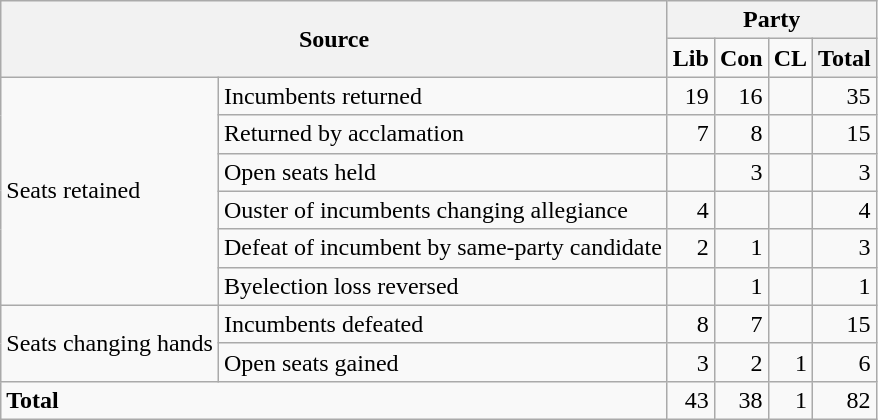<table class="wikitable" style="text-align:right;">
<tr>
<th colspan="2" rowspan="2">Source</th>
<th colspan="6">Party</th>
</tr>
<tr>
<td><strong>Lib</strong></td>
<td><strong>Con</strong></td>
<td><strong>CL</strong></td>
<th>Total</th>
</tr>
<tr>
<td rowspan="6" style="text-align:left;">Seats retained</td>
<td style="text-align:left;">Incumbents returned</td>
<td>19</td>
<td>16</td>
<td></td>
<td>35</td>
</tr>
<tr>
<td style="text-align:left;">Returned by acclamation</td>
<td>7</td>
<td>8</td>
<td></td>
<td>15</td>
</tr>
<tr>
<td style="text-align:left;">Open seats held</td>
<td></td>
<td>3</td>
<td></td>
<td>3</td>
</tr>
<tr>
<td style="text-align:left;">Ouster of incumbents changing allegiance</td>
<td>4</td>
<td></td>
<td></td>
<td>4</td>
</tr>
<tr>
<td style="text-align:left;">Defeat of incumbent by same-party candidate</td>
<td>2</td>
<td>1</td>
<td></td>
<td>3</td>
</tr>
<tr>
<td style="text-align:left;">Byelection loss reversed</td>
<td></td>
<td>1</td>
<td></td>
<td>1</td>
</tr>
<tr>
<td rowspan="2" style="text-align:left;">Seats changing hands</td>
<td style="text-align:left;">Incumbents defeated</td>
<td>8</td>
<td>7</td>
<td></td>
<td>15</td>
</tr>
<tr>
<td style="text-align:left;">Open seats gained</td>
<td>3</td>
<td>2</td>
<td>1</td>
<td>6</td>
</tr>
<tr>
<td colspan="2" style="text-align:left;"><strong>Total</strong></td>
<td>43</td>
<td>38</td>
<td>1</td>
<td>82</td>
</tr>
</table>
